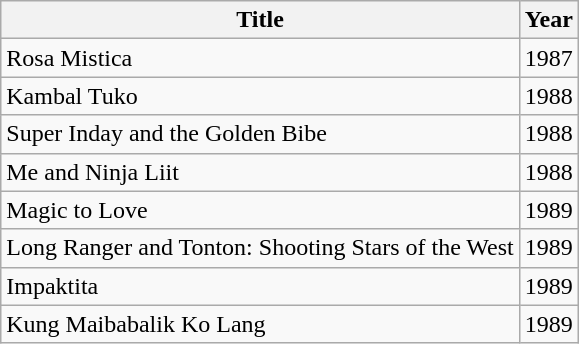<table class="wikitable">
<tr>
<th>Title</th>
<th>Year</th>
</tr>
<tr>
<td>Rosa Mistica</td>
<td>1987</td>
</tr>
<tr>
<td>Kambal Tuko</td>
<td>1988</td>
</tr>
<tr>
<td>Super Inday and the Golden Bibe</td>
<td>1988</td>
</tr>
<tr>
<td>Me and Ninja Liit</td>
<td>1988</td>
</tr>
<tr>
<td>Magic to Love</td>
<td>1989</td>
</tr>
<tr>
<td>Long Ranger and Tonton: Shooting Stars of the West</td>
<td>1989</td>
</tr>
<tr>
<td>Impaktita</td>
<td>1989</td>
</tr>
<tr>
<td>Kung Maibabalik Ko Lang</td>
<td>1989</td>
</tr>
</table>
